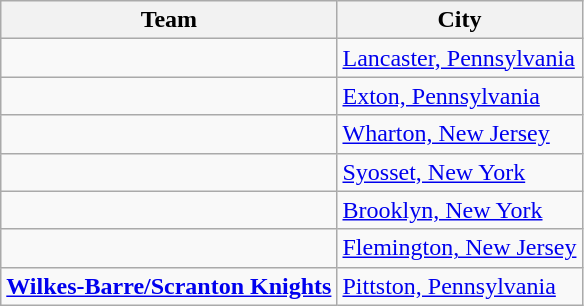<table class="wikitable">
<tr align="center">
<th>Team</th>
<th>City</th>
</tr>
<tr align="left">
<td><strong></strong></td>
<td><a href='#'>Lancaster, Pennsylvania</a></td>
</tr>
<tr align="left">
<td><strong></strong></td>
<td><a href='#'>Exton, Pennsylvania</a></td>
</tr>
<tr align="left">
<td><strong></strong></td>
<td><a href='#'>Wharton, New Jersey</a></td>
</tr>
<tr align="left">
<td><strong></strong></td>
<td><a href='#'>Syosset, New York</a></td>
</tr>
<tr align="left">
<td><strong></strong></td>
<td><a href='#'>Brooklyn, New York</a></td>
</tr>
<tr align="left">
<td><strong></strong></td>
<td><a href='#'>Flemington, New Jersey</a></td>
</tr>
<tr align="left">
<td><strong><a href='#'>Wilkes-Barre/Scranton Knights</a></strong></td>
<td><a href='#'>Pittston, Pennsylvania</a></td>
</tr>
</table>
